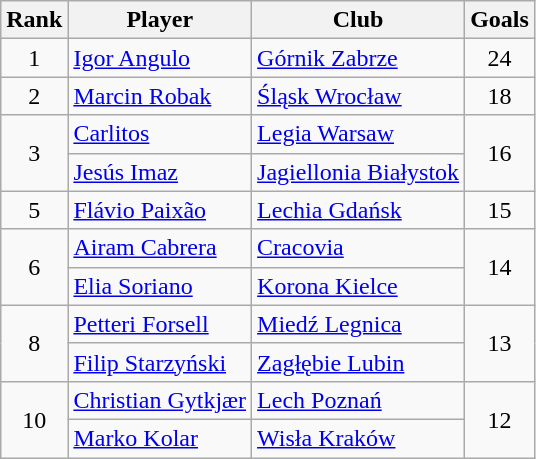<table class="wikitable" style="text-align:center">
<tr>
<th>Rank</th>
<th>Player</th>
<th>Club</th>
<th>Goals</th>
</tr>
<tr>
<td rowspan="1">1</td>
<td align="left"> <a href='#'>Igor Angulo</a></td>
<td align="left"><a href='#'>Górnik Zabrze</a></td>
<td rowspan="1">24</td>
</tr>
<tr>
<td rowspan="1">2</td>
<td align="left"> <a href='#'>Marcin Robak</a></td>
<td align="left"><a href='#'>Śląsk Wrocław</a></td>
<td rowspan="1">18</td>
</tr>
<tr>
<td rowspan="2">3</td>
<td align="left"> <a href='#'>Carlitos</a></td>
<td align="left"><a href='#'>Legia Warsaw</a></td>
<td rowspan="2">16</td>
</tr>
<tr>
<td align="left"> <a href='#'>Jesús Imaz</a></td>
<td align="left"><a href='#'>Jagiellonia Białystok</a></td>
</tr>
<tr>
<td rowspan="1">5</td>
<td align="left"> <a href='#'>Flávio Paixão</a></td>
<td align="left"><a href='#'>Lechia Gdańsk</a></td>
<td rowspan="1">15</td>
</tr>
<tr>
<td rowspan="2">6</td>
<td align="left"> <a href='#'>Airam Cabrera</a></td>
<td align="left"><a href='#'>Cracovia</a></td>
<td rowspan="2">14</td>
</tr>
<tr>
<td align="left"> <a href='#'>Elia Soriano</a></td>
<td align="left"><a href='#'>Korona Kielce</a></td>
</tr>
<tr>
<td rowspan="2">8</td>
<td align="left"> <a href='#'>Petteri Forsell</a></td>
<td align="left"><a href='#'>Miedź Legnica</a></td>
<td rowspan="2">13</td>
</tr>
<tr>
<td align="left"> <a href='#'>Filip Starzyński</a></td>
<td align="left"><a href='#'>Zagłębie Lubin</a></td>
</tr>
<tr>
<td rowspan="2">10</td>
<td align="left"> <a href='#'>Christian Gytkjær</a></td>
<td align="left"><a href='#'>Lech Poznań</a></td>
<td rowspan="2">12</td>
</tr>
<tr>
<td align="left"> <a href='#'>Marko Kolar</a></td>
<td align="left"><a href='#'>Wisła Kraków</a></td>
</tr>
</table>
